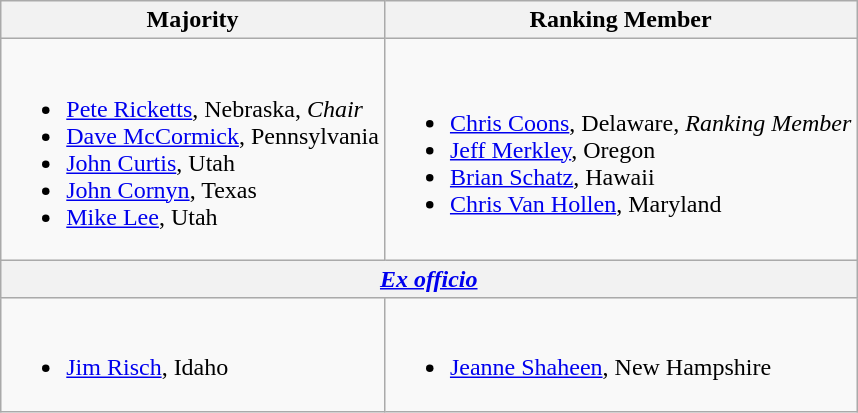<table class=wikitable>
<tr>
<th>Majority</th>
<th>Ranking Member</th>
</tr>
<tr>
<td><br><ul><li><a href='#'>Pete Ricketts</a>, Nebraska, <em>Chair</em></li><li><a href='#'>Dave McCormick</a>, Pennsylvania</li><li><a href='#'>John Curtis</a>, Utah</li><li><a href='#'>John Cornyn</a>, Texas</li><li><a href='#'>Mike Lee</a>, Utah</li></ul></td>
<td><br><ul><li><a href='#'>Chris Coons</a>, Delaware, <em>Ranking Member</em></li><li><a href='#'>Jeff Merkley</a>, Oregon</li><li><a href='#'>Brian Schatz</a>, Hawaii</li><li><a href='#'>Chris Van Hollen</a>, Maryland</li></ul></td>
</tr>
<tr>
<th colspan=2><em><a href='#'>Ex officio</a></em></th>
</tr>
<tr>
<td><br><ul><li><a href='#'>Jim Risch</a>, Idaho</li></ul></td>
<td><br><ul><li><a href='#'>Jeanne Shaheen</a>, New Hampshire</li></ul></td>
</tr>
</table>
